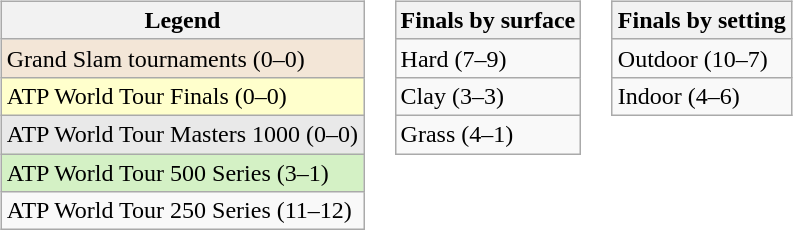<table>
<tr valign="top">
<td><br><table class="wikitable">
<tr>
<th>Legend</th>
</tr>
<tr style="background:#f3e6d7;">
<td>Grand Slam tournaments (0–0)</td>
</tr>
<tr style="background:#ffffcc;">
<td>ATP World Tour Finals (0–0)</td>
</tr>
<tr style="background:#e9e9e9;">
<td>ATP World Tour Masters 1000 (0–0)</td>
</tr>
<tr style="background:#d4f1c5;">
<td>ATP World Tour 500 Series (3–1)</td>
</tr>
<tr>
<td>ATP World Tour 250 Series (11–12)</td>
</tr>
</table>
</td>
<td><br><table class="wikitable">
<tr>
<th>Finals by surface</th>
</tr>
<tr>
<td>Hard (7–9)</td>
</tr>
<tr>
<td>Clay (3–3)</td>
</tr>
<tr>
<td>Grass (4–1)</td>
</tr>
</table>
</td>
<td><br><table class="wikitable">
<tr>
<th>Finals by setting</th>
</tr>
<tr>
<td>Outdoor (10–7)</td>
</tr>
<tr>
<td>Indoor (4–6)</td>
</tr>
</table>
</td>
</tr>
</table>
